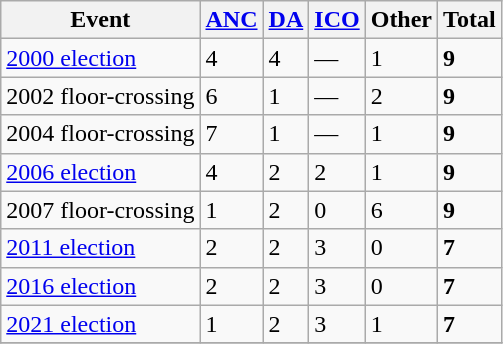<table class="wikitable">
<tr>
<th>Event</th>
<th><a href='#'>ANC</a></th>
<th><a href='#'>DA</a></th>
<th><a href='#'>ICO</a></th>
<th>Other</th>
<th>Total</th>
</tr>
<tr>
<td><a href='#'>2000 election</a></td>
<td>4</td>
<td>4</td>
<td>—</td>
<td>1</td>
<td><strong>9</strong></td>
</tr>
<tr>
<td>2002 floor-crossing</td>
<td>6</td>
<td>1</td>
<td>—</td>
<td>2</td>
<td><strong>9</strong></td>
</tr>
<tr>
<td>2004 floor-crossing</td>
<td>7</td>
<td>1</td>
<td>—</td>
<td>1</td>
<td><strong>9</strong></td>
</tr>
<tr>
<td><a href='#'>2006 election</a></td>
<td>4</td>
<td>2</td>
<td>2</td>
<td>1</td>
<td><strong>9</strong></td>
</tr>
<tr>
<td>2007 floor-crossing</td>
<td>1</td>
<td>2</td>
<td>0</td>
<td>6</td>
<td><strong>9</strong></td>
</tr>
<tr>
<td><a href='#'>2011 election</a></td>
<td>2</td>
<td>2</td>
<td>3</td>
<td>0</td>
<td><strong>7</strong></td>
</tr>
<tr>
<td><a href='#'>2016 election</a></td>
<td>2</td>
<td>2</td>
<td>3</td>
<td>0</td>
<td><strong>7</strong></td>
</tr>
<tr>
<td><a href='#'>2021 election</a></td>
<td>1</td>
<td>2</td>
<td>3</td>
<td>1</td>
<td><strong>7</strong></td>
</tr>
<tr>
</tr>
</table>
